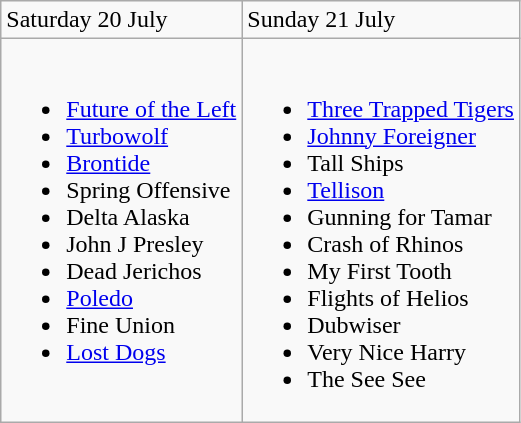<table class="wikitable">
<tr>
<td>Saturday 20 July</td>
<td>Sunday 21 July</td>
</tr>
<tr valign="top">
<td><br><ul><li><a href='#'>Future of the Left</a></li><li><a href='#'>Turbowolf</a></li><li><a href='#'>Brontide</a></li><li>Spring Offensive</li><li>Delta Alaska</li><li>John J Presley</li><li>Dead Jerichos</li><li><a href='#'>Poledo</a></li><li>Fine Union</li><li><a href='#'>Lost Dogs</a></li></ul></td>
<td><br><ul><li><a href='#'>Three Trapped Tigers</a></li><li><a href='#'>Johnny Foreigner</a></li><li>Tall Ships</li><li><a href='#'>Tellison</a></li><li>Gunning for Tamar</li><li>Crash of Rhinos</li><li>My First Tooth</li><li>Flights of Helios</li><li>Dubwiser</li><li>Very Nice Harry</li><li>The See See</li></ul></td>
</tr>
</table>
